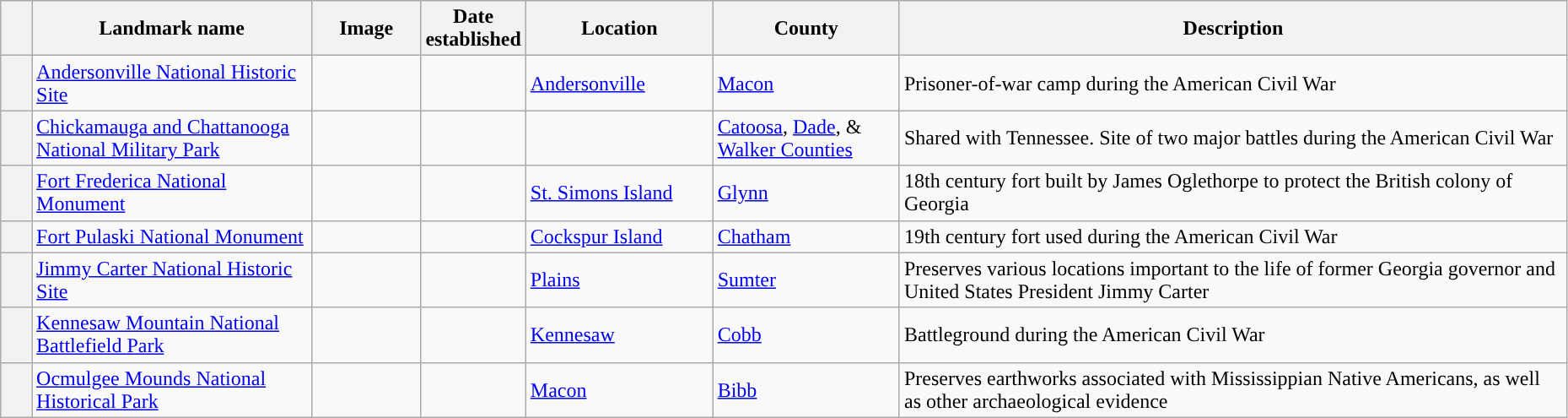<table class="wikitable sortable" style="width:98%">
<tr>
<th width="2%"></th>
<th width="18%"><strong>Landmark name</strong><br></th>
<th class="unsortable" width="7%"><strong>Image</strong></th>
<th date width="4%"><strong>Date established</strong></th>
<th width="12%"><strong>Location</strong></th>
<th width="12%"><strong>County</strong></th>
<th class="unsortable" width="43%"><strong>Description</strong></th>
</tr>
<tr ->
<th></th>
<td><a href='#'>Andersonville National Historic Site</a></td>
<td></td>
<td></td>
<td><a href='#'>Andersonville</a> <br></td>
<td><a href='#'>Macon</a></td>
<td>Prisoner-of-war camp during the American Civil War</td>
</tr>
<tr>
<th></th>
<td><a href='#'>Chickamauga and Chattanooga National Military Park</a></td>
<td></td>
<td></td>
<td></td>
<td><a href='#'>Catoosa</a>, <a href='#'>Dade</a>, & <a href='#'>Walker Counties</a></td>
<td>Shared with Tennessee. Site of two major battles during the American Civil War</td>
</tr>
<tr>
<th></th>
<td><a href='#'>Fort Frederica National Monument</a></td>
<td></td>
<td></td>
<td><a href='#'>St. Simons Island</a> <br></td>
<td><a href='#'>Glynn</a></td>
<td>18th century fort built by James Oglethorpe to protect the British colony of Georgia</td>
</tr>
<tr>
<th></th>
<td><a href='#'>Fort Pulaski National Monument</a></td>
<td></td>
<td></td>
<td><a href='#'>Cockspur Island</a><br></td>
<td><a href='#'>Chatham</a></td>
<td>19th century fort used during the American Civil War</td>
</tr>
<tr>
<th></th>
<td><a href='#'>Jimmy Carter National Historic Site</a></td>
<td></td>
<td></td>
<td><a href='#'>Plains</a><br></td>
<td><a href='#'>Sumter</a></td>
<td>Preserves various locations important to the life of former Georgia governor and United States President Jimmy Carter</td>
</tr>
<tr>
<th></th>
<td><a href='#'>Kennesaw Mountain National Battlefield Park</a></td>
<td></td>
<td></td>
<td><a href='#'>Kennesaw</a><br></td>
<td><a href='#'>Cobb</a></td>
<td>Battleground during the American Civil War</td>
</tr>
<tr>
<th></th>
<td><a href='#'>Ocmulgee Mounds National Historical Park</a></td>
<td></td>
<td></td>
<td><a href='#'>Macon</a><br></td>
<td><a href='#'>Bibb</a></td>
<td>Preserves earthworks associated with Mississippian Native Americans, as well as other archaeological evidence</td>
</tr>
</table>
